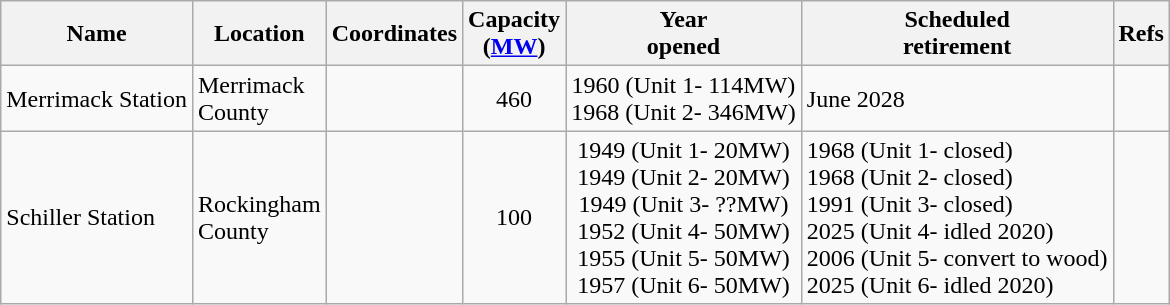<table class="wikitable sortable">
<tr>
<th>Name</th>
<th>Location</th>
<th>Coordinates</th>
<th>Capacity<br>(<a href='#'>MW</a>)</th>
<th>Year<br>opened</th>
<th>Scheduled<br>retirement</th>
<th>Refs</th>
</tr>
<tr>
<td>Merrimack Station</td>
<td>Merrimack<br>County</td>
<td></td>
<td align="center">460</td>
<td align="center">1960 (Unit 1- 114MW)<br>1968 (Unit 2- 346MW)</td>
<td>June 2028</td>
<td></td>
</tr>
<tr>
<td>Schiller Station</td>
<td>Rockingham<br>County</td>
<td></td>
<td align="center">100</td>
<td align="center">1949 (Unit 1- 20MW)<br>1949 (Unit 2- 20MW)<br>1949 (Unit 3- ??MW)<br>1952 (Unit 4- 50MW)<br>1955 (Unit 5- 50MW)<br>1957 (Unit 6- 50MW)</td>
<td>1968 (Unit 1- closed)<br>1968 (Unit 2- closed)<br>1991 (Unit 3- closed)<br>2025 (Unit 4- idled 2020)<br>2006 (Unit 5- convert to wood)<br>2025 (Unit 6- idled 2020)</td>
<td></td>
</tr>
</table>
